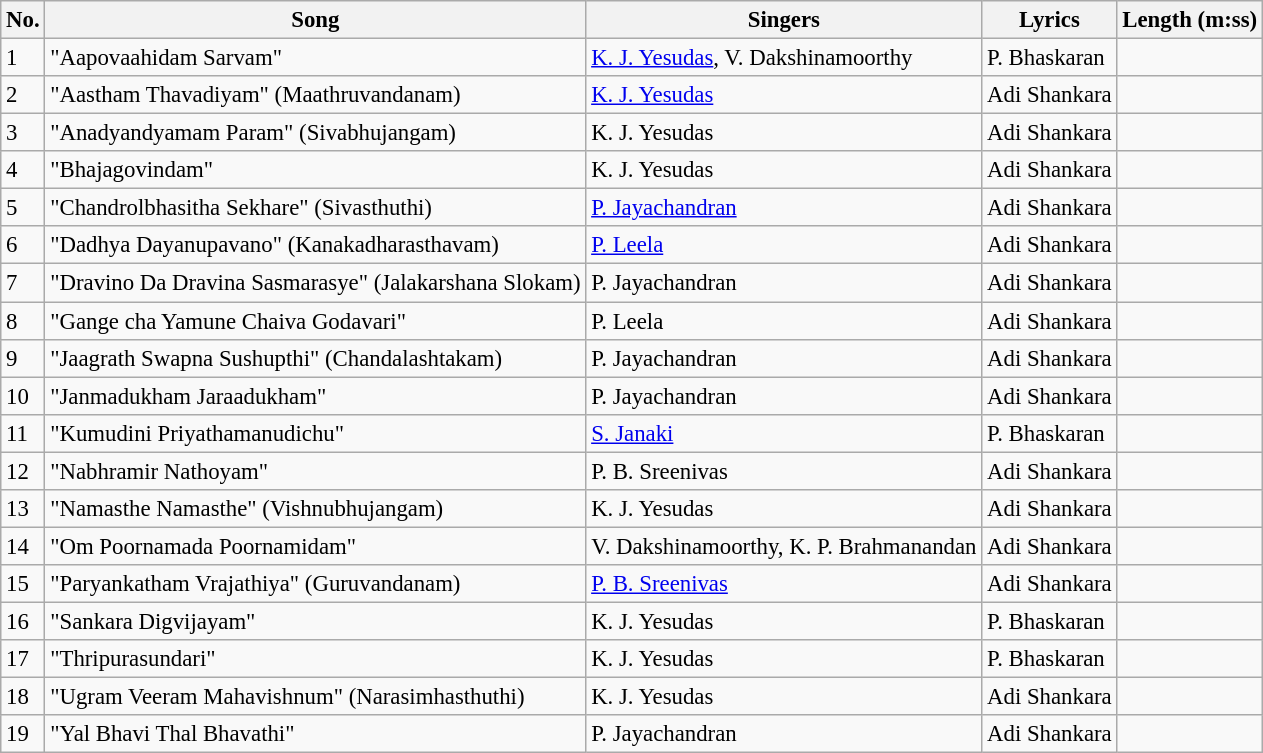<table class="wikitable" style="font-size:95%;">
<tr>
<th>No.</th>
<th>Song</th>
<th>Singers</th>
<th>Lyrics</th>
<th>Length (m:ss)</th>
</tr>
<tr>
<td>1</td>
<td>"Aapovaahidam Sarvam"</td>
<td><a href='#'>K. J. Yesudas</a>, V. Dakshinamoorthy</td>
<td>P. Bhaskaran</td>
<td></td>
</tr>
<tr>
<td>2</td>
<td>"Aastham Thavadiyam" (Maathruvandanam)</td>
<td><a href='#'>K. J. Yesudas</a></td>
<td>Adi Shankara</td>
<td></td>
</tr>
<tr>
<td>3</td>
<td>"Anadyandyamam Param" (Sivabhujangam)</td>
<td>K. J. Yesudas</td>
<td>Adi Shankara</td>
<td></td>
</tr>
<tr>
<td>4</td>
<td>"Bhajagovindam"</td>
<td>K. J. Yesudas</td>
<td>Adi Shankara</td>
<td></td>
</tr>
<tr>
<td>5</td>
<td>"Chandrolbhasitha Sekhare" (Sivasthuthi)</td>
<td><a href='#'>P. Jayachandran</a></td>
<td>Adi Shankara</td>
<td></td>
</tr>
<tr>
<td>6</td>
<td>"Dadhya Dayanupavano" (Kanakadharasthavam)</td>
<td><a href='#'>P. Leela</a></td>
<td>Adi Shankara</td>
<td></td>
</tr>
<tr>
<td>7</td>
<td>"Dravino Da Dravina Sasmarasye" (Jalakarshana Slokam)</td>
<td>P. Jayachandran</td>
<td>Adi Shankara</td>
<td></td>
</tr>
<tr>
<td>8</td>
<td>"Gange cha Yamune Chaiva Godavari"</td>
<td>P. Leela</td>
<td>Adi Shankara</td>
<td></td>
</tr>
<tr>
<td>9</td>
<td>"Jaagrath Swapna Sushupthi" (Chandalashtakam)</td>
<td>P. Jayachandran</td>
<td>Adi Shankara</td>
<td></td>
</tr>
<tr>
<td>10</td>
<td>"Janmadukham Jaraadukham"</td>
<td>P. Jayachandran</td>
<td>Adi Shankara</td>
<td></td>
</tr>
<tr>
<td>11</td>
<td>"Kumudini Priyathamanudichu"</td>
<td><a href='#'>S. Janaki</a></td>
<td>P. Bhaskaran</td>
<td></td>
</tr>
<tr>
<td>12</td>
<td>"Nabhramir Nathoyam"</td>
<td>P. B. Sreenivas</td>
<td>Adi Shankara</td>
<td></td>
</tr>
<tr>
<td>13</td>
<td>"Namasthe Namasthe" (Vishnubhujangam)</td>
<td>K. J. Yesudas</td>
<td>Adi Shankara</td>
<td></td>
</tr>
<tr>
<td>14</td>
<td>"Om Poornamada Poornamidam"</td>
<td>V. Dakshinamoorthy, K. P. Brahmanandan</td>
<td>Adi Shankara</td>
<td></td>
</tr>
<tr>
<td>15</td>
<td>"Paryankatham Vrajathiya" (Guruvandanam)</td>
<td><a href='#'>P. B. Sreenivas</a></td>
<td>Adi Shankara</td>
<td></td>
</tr>
<tr>
<td>16</td>
<td>"Sankara Digvijayam"</td>
<td>K. J. Yesudas</td>
<td>P. Bhaskaran</td>
<td></td>
</tr>
<tr>
<td>17</td>
<td>"Thripurasundari"</td>
<td>K. J. Yesudas</td>
<td>P. Bhaskaran</td>
<td></td>
</tr>
<tr>
<td>18</td>
<td>"Ugram Veeram Mahavishnum" (Narasimhasthuthi)</td>
<td>K. J. Yesudas</td>
<td>Adi Shankara</td>
<td></td>
</tr>
<tr>
<td>19</td>
<td>"Yal Bhavi Thal Bhavathi"</td>
<td>P. Jayachandran</td>
<td>Adi Shankara</td>
<td></td>
</tr>
</table>
